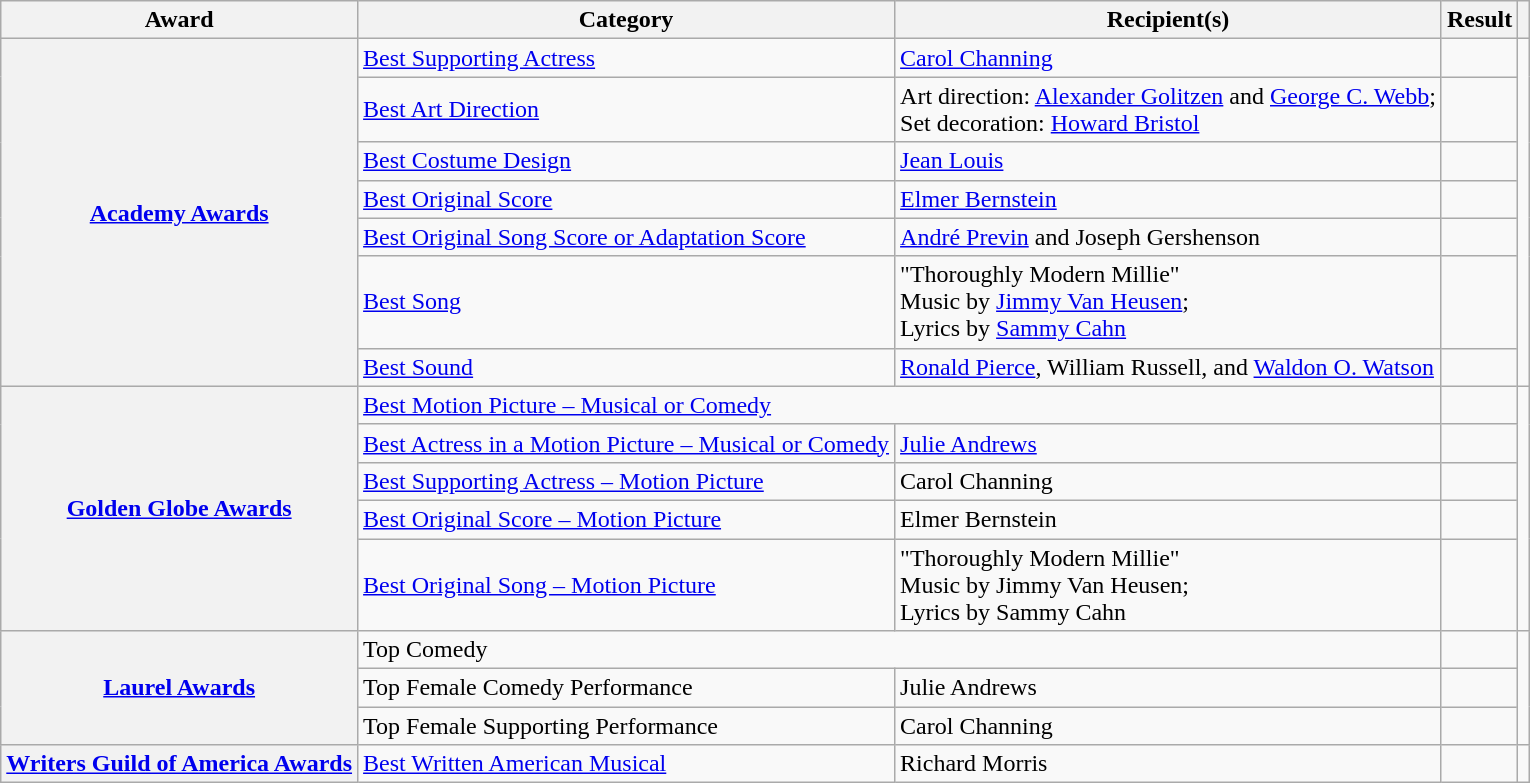<table class="wikitable plainrowheaders">
<tr>
<th scope="col">Award</th>
<th scope="col">Category</th>
<th scope="col">Recipient(s)</th>
<th scope="col">Result</th>
<th scope="col"></th>
</tr>
<tr>
<th scope="row" rowspan="7"><a href='#'>Academy Awards</a></th>
<td><a href='#'>Best Supporting Actress</a></td>
<td><a href='#'>Carol Channing</a></td>
<td></td>
<td align="center" rowspan="7"></td>
</tr>
<tr>
<td><a href='#'>Best Art Direction</a></td>
<td>Art direction: <a href='#'>Alexander Golitzen</a> and <a href='#'>George C. Webb</a>; <br> Set decoration: <a href='#'>Howard Bristol</a></td>
<td></td>
</tr>
<tr>
<td><a href='#'>Best Costume Design</a></td>
<td><a href='#'>Jean Louis</a></td>
<td></td>
</tr>
<tr>
<td><a href='#'>Best Original Score</a></td>
<td><a href='#'>Elmer Bernstein</a></td>
<td></td>
</tr>
<tr>
<td><a href='#'>Best Original Song Score or Adaptation Score</a></td>
<td><a href='#'>André Previn</a> and Joseph Gershenson</td>
<td></td>
</tr>
<tr>
<td><a href='#'>Best Song</a></td>
<td>"Thoroughly Modern Millie" <br> Music by <a href='#'>Jimmy Van Heusen</a>; <br> Lyrics by <a href='#'>Sammy Cahn</a></td>
<td></td>
</tr>
<tr>
<td><a href='#'>Best Sound</a></td>
<td><a href='#'>Ronald Pierce</a>, William Russell, and <a href='#'>Waldon O. Watson</a> <br> </td>
<td></td>
</tr>
<tr>
<th scope="row" rowspan="5"><a href='#'>Golden Globe Awards</a></th>
<td colspan="2"><a href='#'>Best Motion Picture – Musical or Comedy</a></td>
<td></td>
<td align="center" rowspan="5"></td>
</tr>
<tr>
<td><a href='#'>Best Actress in a Motion Picture – Musical or Comedy</a></td>
<td><a href='#'>Julie Andrews</a></td>
<td></td>
</tr>
<tr>
<td><a href='#'>Best Supporting Actress – Motion Picture</a></td>
<td>Carol Channing</td>
<td></td>
</tr>
<tr>
<td><a href='#'>Best Original Score – Motion Picture</a></td>
<td>Elmer Bernstein</td>
<td></td>
</tr>
<tr>
<td><a href='#'>Best Original Song – Motion Picture</a></td>
<td>"Thoroughly Modern Millie" <br> Music by Jimmy Van Heusen; <br> Lyrics by Sammy Cahn</td>
<td></td>
</tr>
<tr>
<th scope="row" rowspan="3"><a href='#'>Laurel Awards</a></th>
<td colspan="2">Top Comedy</td>
<td></td>
<td align="center" rowspan="3"></td>
</tr>
<tr>
<td>Top Female Comedy Performance</td>
<td>Julie Andrews</td>
<td></td>
</tr>
<tr>
<td>Top Female Supporting Performance</td>
<td>Carol Channing</td>
<td></td>
</tr>
<tr>
<th scope="row"><a href='#'>Writers Guild of America Awards</a></th>
<td><a href='#'>Best Written American Musical</a></td>
<td>Richard Morris</td>
<td></td>
<td align="center"></td>
</tr>
</table>
